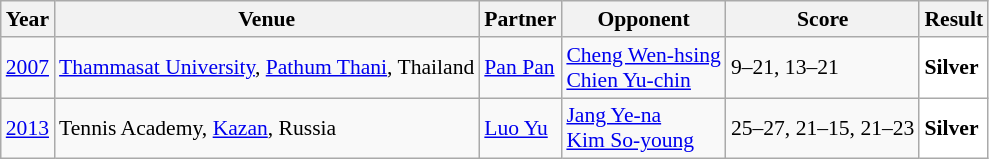<table class="sortable wikitable" style="font-size: 90%;">
<tr>
<th>Year</th>
<th>Venue</th>
<th>Partner</th>
<th>Opponent</th>
<th>Score</th>
<th>Result</th>
</tr>
<tr>
<td align="center"><a href='#'>2007</a></td>
<td align="left"><a href='#'>Thammasat University</a>, <a href='#'>Pathum Thani</a>, Thailand</td>
<td align="left"> <a href='#'>Pan Pan</a></td>
<td align="left"> <a href='#'>Cheng Wen-hsing</a><br> <a href='#'>Chien Yu-chin</a></td>
<td align="left">9–21, 13–21</td>
<td style="text-align:left; background:white"> <strong>Silver</strong></td>
</tr>
<tr>
<td align="center"><a href='#'>2013</a></td>
<td align="left">Tennis Academy, <a href='#'>Kazan</a>, Russia</td>
<td align="left"> <a href='#'>Luo Yu</a></td>
<td align="left"> <a href='#'>Jang Ye-na</a><br> <a href='#'>Kim So-young</a></td>
<td align="left">25–27, 21–15, 21–23</td>
<td style="text-align:left; background:white"> <strong>Silver</strong></td>
</tr>
</table>
